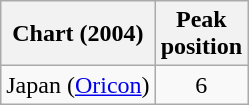<table class="wikitable sortable plainrowheaders">
<tr>
<th scope="col">Chart (2004)</th>
<th scope="col">Peak<br>position</th>
</tr>
<tr>
<td>Japan (<a href='#'>Oricon</a>)</td>
<td style="text-align:center;">6</td>
</tr>
</table>
